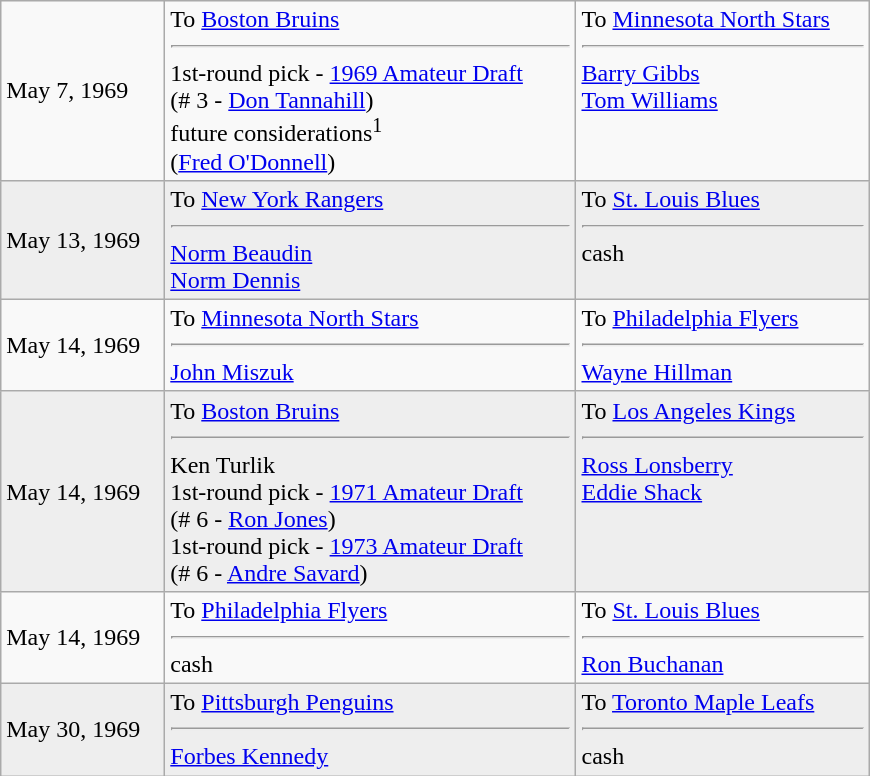<table class="wikitable" style="border:1px solid #999; width:580px;">
<tr>
<td>May 7, 1969</td>
<td valign="top">To <a href='#'>Boston Bruins</a><hr>1st-round pick - <a href='#'>1969 Amateur Draft</a><br>(# 3 - <a href='#'>Don Tannahill</a>)<br>future considerations<sup>1</sup><br>(<a href='#'>Fred O'Donnell</a>)</td>
<td valign="top">To <a href='#'>Minnesota North Stars</a><hr><a href='#'>Barry Gibbs</a><br><a href='#'>Tom Williams</a></td>
</tr>
<tr bgcolor="eeeeee">
<td>May 13, 1969</td>
<td valign="top">To <a href='#'>New York Rangers</a><hr><a href='#'>Norm Beaudin</a><br><a href='#'>Norm Dennis</a></td>
<td valign="top">To <a href='#'>St. Louis Blues</a><hr>cash</td>
</tr>
<tr>
<td>May 14, 1969</td>
<td valign="top">To <a href='#'>Minnesota North Stars</a><hr><a href='#'>John Miszuk</a></td>
<td valign="top">To <a href='#'>Philadelphia Flyers</a><hr><a href='#'>Wayne Hillman</a></td>
</tr>
<tr bgcolor="eeeeee">
<td>May 14, 1969</td>
<td valign="top">To <a href='#'>Boston Bruins</a><hr>Ken Turlik<br>1st-round pick - <a href='#'>1971 Amateur Draft</a><br>(# 6 - <a href='#'>Ron Jones</a>)<br>1st-round pick - <a href='#'>1973 Amateur Draft</a><br>(# 6 - <a href='#'>Andre Savard</a>)</td>
<td valign="top">To <a href='#'>Los Angeles Kings</a><hr><a href='#'>Ross Lonsberry</a><br><a href='#'>Eddie Shack</a></td>
</tr>
<tr>
<td>May 14, 1969</td>
<td valign="top">To <a href='#'>Philadelphia Flyers</a><hr>cash</td>
<td valign="top">To <a href='#'>St. Louis Blues</a><hr><a href='#'>Ron Buchanan</a></td>
</tr>
<tr bgcolor="eeeeee">
<td>May 30, 1969</td>
<td valign="top">To <a href='#'>Pittsburgh Penguins</a><hr><a href='#'>Forbes Kennedy</a></td>
<td valign="top">To <a href='#'>Toronto Maple Leafs</a><hr>cash</td>
</tr>
</table>
